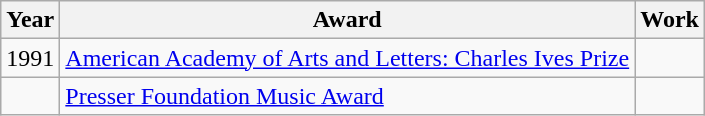<table class="wikitable sortable">
<tr>
<th>Year</th>
<th>Award</th>
<th>Work</th>
</tr>
<tr>
<td>1991</td>
<td><a href='#'>American Academy of Arts and Letters: Charles Ives Prize</a></td>
<td></td>
</tr>
<tr>
<td></td>
<td><a href='#'>Presser Foundation Music Award</a></td>
<td></td>
</tr>
</table>
